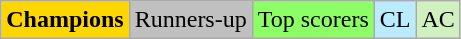<table class="wikitable">
<tr>
<td bgcolor="gold"><span><strong>Champions</strong></span></td>
<td bgcolor="silver">Runners-up</td>
<td bgcolor="#8CFF66">Top scorers</td>
<td bgcolor="BBEBFF">CL</td>
<td bgcolor="D0F0C0">AC</td>
</tr>
</table>
